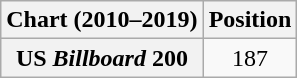<table class="wikitable plainrowheaders" style="text-align:center">
<tr>
<th scope="col">Chart (2010–2019)</th>
<th scope="col">Position</th>
</tr>
<tr>
<th scope="row">US <em>Billboard</em> 200</th>
<td>187</td>
</tr>
</table>
